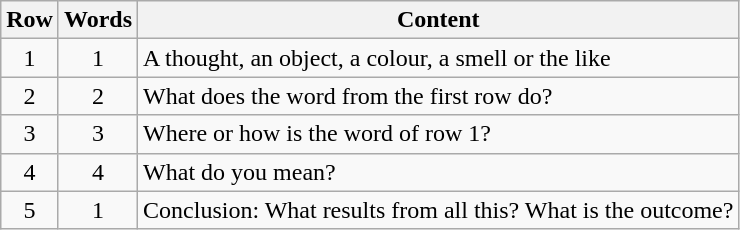<table class="wikitable">
<tr>
<th>Row</th>
<th>Words</th>
<th>Content</th>
</tr>
<tr>
<td align="center">1</td>
<td align="center">1</td>
<td>A thought, an object, a colour, a smell or the like</td>
</tr>
<tr>
<td align="center">2</td>
<td align="center">2</td>
<td>What does the word from the first row do?</td>
</tr>
<tr>
<td align="center">3</td>
<td align="center">3</td>
<td>Where or how is the word of row 1?</td>
</tr>
<tr>
<td align="center">4</td>
<td align="center">4</td>
<td>What do you mean?</td>
</tr>
<tr>
<td align="center">5</td>
<td align="center">1</td>
<td>Conclusion: What results from all this? What is the outcome?</td>
</tr>
</table>
